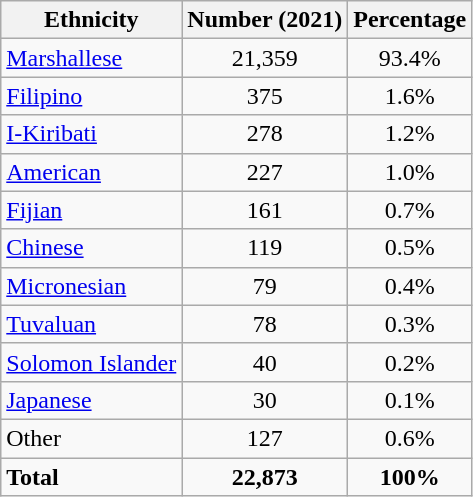<table class="wikitable">
<tr>
<th><strong>Ethnicity</strong></th>
<th>Number (2021)</th>
<th>Percentage</th>
</tr>
<tr>
<td><a href='#'>Marshallese</a></td>
<td style="text-align:center">21,359</td>
<td style="text-align:center">93.4%</td>
</tr>
<tr>
<td><a href='#'>Filipino</a></td>
<td style="text-align:center">375</td>
<td style="text-align:center">1.6%</td>
</tr>
<tr>
<td><a href='#'>I-Kiribati</a></td>
<td style="text-align:center">278</td>
<td style="text-align:center">1.2%</td>
</tr>
<tr>
<td><a href='#'>American</a></td>
<td style="text-align:center">227</td>
<td style="text-align:center">1.0%</td>
</tr>
<tr>
<td><a href='#'>Fijian</a></td>
<td style="text-align:center">161</td>
<td style="text-align:center">0.7%</td>
</tr>
<tr>
<td><a href='#'>Chinese</a></td>
<td style="text-align:center">119</td>
<td style="text-align:center">0.5%</td>
</tr>
<tr>
<td><a href='#'>Micronesian</a></td>
<td style="text-align:center">79</td>
<td style="text-align:center">0.4%</td>
</tr>
<tr>
<td><a href='#'>Tuvaluan</a></td>
<td style="text-align:center">78</td>
<td style="text-align:center">0.3%</td>
</tr>
<tr>
<td><a href='#'>Solomon Islander</a></td>
<td style="text-align:center">40</td>
<td style="text-align:center">0.2%</td>
</tr>
<tr>
<td><a href='#'>Japanese</a></td>
<td style="text-align:center">30</td>
<td style="text-align:center">0.1%</td>
</tr>
<tr>
<td>Other</td>
<td style="text-align:center">127</td>
<td style="text-align:center">0.6%</td>
</tr>
<tr>
<td><strong>Total</strong></td>
<td style="text-align:center"><strong>22,873</strong></td>
<td style="text-align:center"><strong>100%</strong></td>
</tr>
</table>
